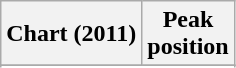<table class="wikitable sortable plainrowheaders">
<tr>
<th scope="col">Chart (2011)</th>
<th scope="col">Peak<br>position</th>
</tr>
<tr>
</tr>
<tr>
</tr>
<tr>
</tr>
<tr>
</tr>
</table>
